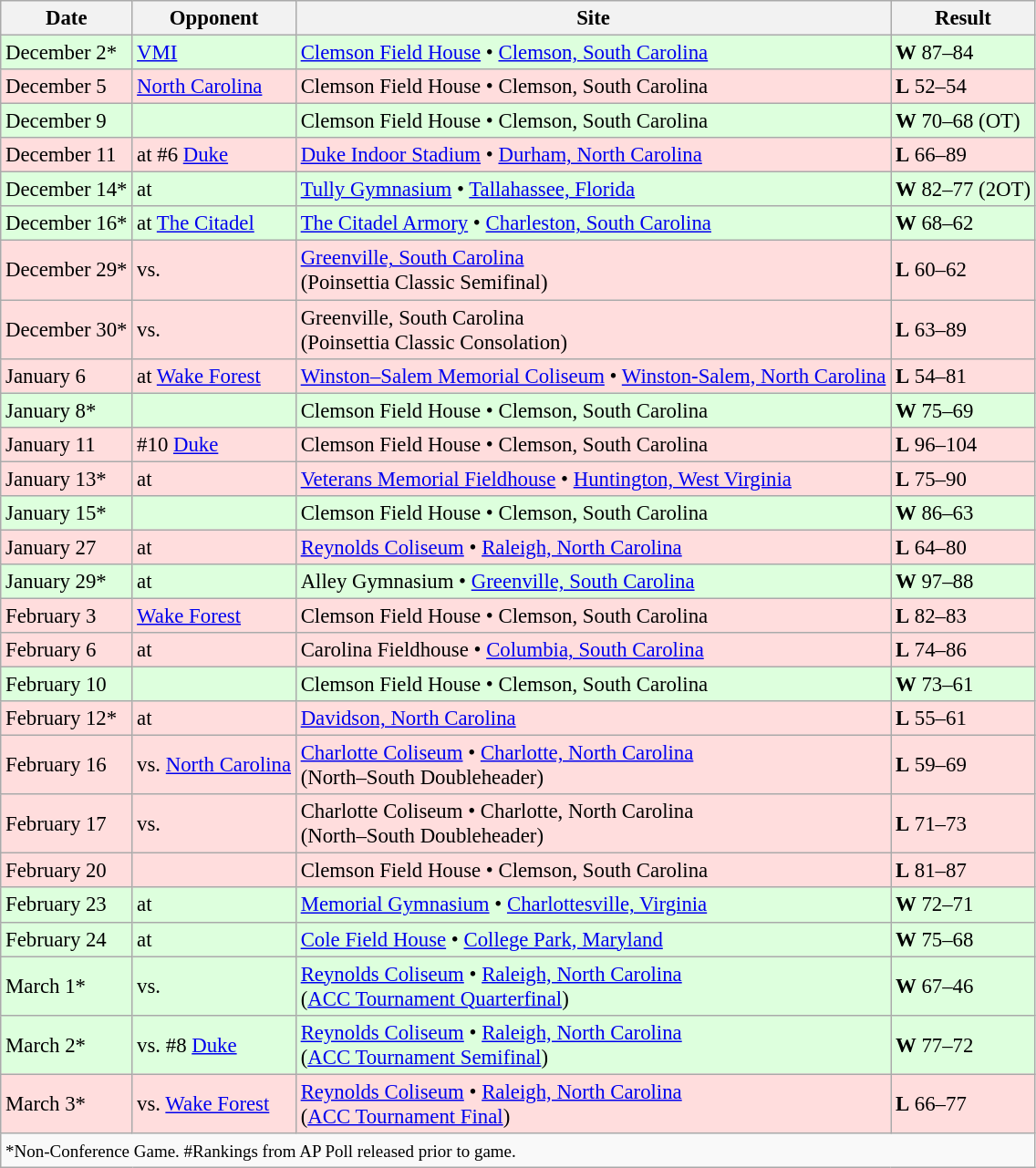<table class="wikitable" style="font-size:95%;">
<tr>
<th>Date</th>
<th>Opponent</th>
<th>Site</th>
<th>Result</th>
</tr>
<tr style="background: #ddffdd;">
<td>December 2*</td>
<td><a href='#'>VMI</a></td>
<td><a href='#'>Clemson Field House</a> • <a href='#'>Clemson, South Carolina</a></td>
<td><strong>W</strong> 87–84</td>
</tr>
<tr style="background: #ffdddd;">
<td>December 5</td>
<td><a href='#'>North Carolina</a></td>
<td>Clemson Field House • Clemson, South Carolina</td>
<td><strong>L</strong> 52–54</td>
</tr>
<tr style="background: #ddffdd;">
<td>December 9</td>
<td></td>
<td>Clemson Field House • Clemson, South Carolina</td>
<td><strong>W</strong> 70–68 (OT)</td>
</tr>
<tr style="background: #ffdddd;">
<td>December 11</td>
<td>at #6 <a href='#'>Duke</a></td>
<td><a href='#'>Duke Indoor Stadium</a> • <a href='#'>Durham, North Carolina</a></td>
<td><strong>L</strong> 66–89</td>
</tr>
<tr style="background: #ddffdd;">
<td>December 14*</td>
<td>at </td>
<td><a href='#'>Tully Gymnasium</a> • <a href='#'>Tallahassee, Florida</a></td>
<td><strong>W</strong> 82–77 (2OT)</td>
</tr>
<tr style="background: #ddffdd;">
<td>December 16*</td>
<td>at <a href='#'>The Citadel</a></td>
<td><a href='#'>The Citadel Armory</a> • <a href='#'>Charleston, South Carolina</a></td>
<td><strong>W</strong> 68–62</td>
</tr>
<tr style="background: #ffdddd;">
<td>December 29*</td>
<td>vs. </td>
<td><a href='#'>Greenville, South Carolina</a><br>(Poinsettia Classic Semifinal)</td>
<td><strong>L</strong> 60–62</td>
</tr>
<tr style="background: #ffdddd;">
<td>December 30*</td>
<td>vs. </td>
<td>Greenville, South Carolina<br>(Poinsettia Classic Consolation)</td>
<td><strong>L</strong> 63–89</td>
</tr>
<tr style="background: #ffdddd;">
<td>January 6</td>
<td>at <a href='#'>Wake Forest</a></td>
<td><a href='#'>Winston–Salem Memorial Coliseum</a> • <a href='#'>Winston-Salem, North Carolina</a></td>
<td><strong>L</strong> 54–81</td>
</tr>
<tr style="background: #ddffdd;">
<td>January 8*</td>
<td></td>
<td>Clemson Field House • Clemson, South Carolina</td>
<td><strong>W</strong> 75–69</td>
</tr>
<tr style="background: #ffdddd;">
<td>January 11</td>
<td>#10 <a href='#'>Duke</a></td>
<td>Clemson Field House • Clemson, South Carolina</td>
<td><strong>L</strong> 96–104</td>
</tr>
<tr style="background: #ffdddd;">
<td>January 13*</td>
<td>at </td>
<td><a href='#'>Veterans Memorial Fieldhouse</a> • <a href='#'>Huntington, West Virginia</a></td>
<td><strong>L</strong> 75–90</td>
</tr>
<tr style="background: #ddffdd;">
<td>January 15*</td>
<td></td>
<td>Clemson Field House • Clemson, South Carolina</td>
<td><strong>W</strong> 86–63</td>
</tr>
<tr style="background: #ffdddd;">
<td>January 27</td>
<td>at </td>
<td><a href='#'>Reynolds Coliseum</a> • <a href='#'>Raleigh, North Carolina</a></td>
<td><strong>L</strong> 64–80</td>
</tr>
<tr style="background: #ddffdd;">
<td>January 29*</td>
<td>at </td>
<td>Alley Gymnasium • <a href='#'>Greenville, South Carolina</a></td>
<td><strong>W</strong> 97–88</td>
</tr>
<tr style="background: #ffdddd;">
<td>February 3</td>
<td><a href='#'>Wake Forest</a></td>
<td>Clemson Field House • Clemson, South Carolina</td>
<td><strong>L</strong> 82–83</td>
</tr>
<tr style="background: #ffdddd;">
<td>February 6</td>
<td>at </td>
<td>Carolina Fieldhouse • <a href='#'>Columbia, South Carolina</a></td>
<td><strong>L</strong> 74–86</td>
</tr>
<tr style="background: #ddffdd;">
<td>February 10</td>
<td></td>
<td>Clemson Field House • Clemson, South Carolina</td>
<td><strong>W</strong> 73–61</td>
</tr>
<tr style="background: #ffdddd;">
<td>February 12*</td>
<td>at </td>
<td><a href='#'>Davidson, North Carolina</a></td>
<td><strong>L</strong> 55–61</td>
</tr>
<tr style="background: #ffdddd;">
<td>February 16</td>
<td>vs. <a href='#'>North Carolina</a></td>
<td><a href='#'>Charlotte Coliseum</a> • <a href='#'>Charlotte, North Carolina</a><br>(North–South Doubleheader)</td>
<td><strong>L</strong> 59–69</td>
</tr>
<tr style="background: #ffdddd;">
<td>February 17</td>
<td>vs. </td>
<td>Charlotte Coliseum • Charlotte, North Carolina<br>(North–South Doubleheader)</td>
<td><strong>L</strong> 71–73</td>
</tr>
<tr style="background: #ffdddd;">
<td>February 20</td>
<td></td>
<td>Clemson Field House • Clemson, South Carolina</td>
<td><strong>L</strong> 81–87</td>
</tr>
<tr style="background: #ddffdd;">
<td>February 23</td>
<td>at </td>
<td><a href='#'>Memorial Gymnasium</a> • <a href='#'>Charlottesville, Virginia</a></td>
<td><strong>W</strong> 72–71</td>
</tr>
<tr style="background: #ddffdd;">
<td>February 24</td>
<td>at </td>
<td><a href='#'>Cole Field House</a> • <a href='#'>College Park, Maryland</a></td>
<td><strong>W</strong> 75–68</td>
</tr>
<tr style="background: #ddffdd;">
<td>March 1*</td>
<td>vs. </td>
<td><a href='#'>Reynolds Coliseum</a> • <a href='#'>Raleigh, North Carolina</a><br>(<a href='#'>ACC Tournament Quarterfinal</a>)</td>
<td><strong>W</strong> 67–46</td>
</tr>
<tr style="background: #ddffdd;">
<td>March 2*</td>
<td>vs. #8 <a href='#'>Duke</a></td>
<td><a href='#'>Reynolds Coliseum</a> • <a href='#'>Raleigh, North Carolina</a><br>(<a href='#'>ACC Tournament Semifinal</a>)</td>
<td><strong>W</strong> 77–72</td>
</tr>
<tr style="background: #ffdddd;">
<td>March 3*</td>
<td>vs. <a href='#'>Wake Forest</a></td>
<td><a href='#'>Reynolds Coliseum</a> • <a href='#'>Raleigh, North Carolina</a><br>(<a href='#'>ACC Tournament Final</a>)</td>
<td><strong>L</strong> 66–77</td>
</tr>
<tr style="background:#f9f9f9;">
<td colspan=4><small>*Non-Conference Game. #Rankings from AP Poll released prior to game.</small></td>
</tr>
</table>
